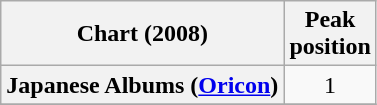<table class="wikitable plainrowheaders">
<tr>
<th>Chart (2008)</th>
<th>Peak<br>position</th>
</tr>
<tr>
<th scope="row">Japanese Albums (<a href='#'>Oricon</a>)</th>
<td style="text-align:center;">1</td>
</tr>
<tr>
</tr>
</table>
